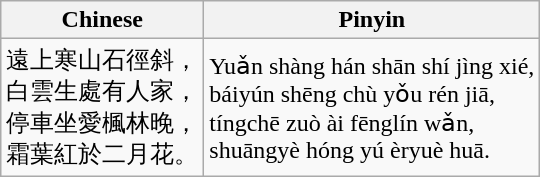<table class="wikitable" style="text-align:left">
<tr>
<th>Chinese</th>
<th>Pinyin</th>
</tr>
<tr>
<td>遠上寒山石徑斜，<br>白雲生處有人家，<br>停車坐愛楓林晚，<br>霜葉紅於二月花。</td>
<td>Yuǎn shàng hán shān shí jìng xié, <br> báiyún shēng chù yǒu rén jiā, <br> tíngchē zuò ài fēnglín wǎn,<br> shuāngyè hóng yú èryuè huā.</td>
</tr>
</table>
